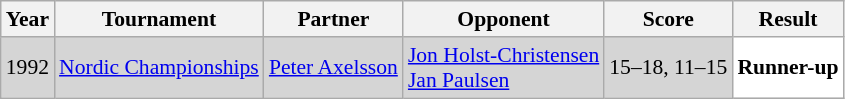<table class="sortable wikitable" style="font-size: 90%;">
<tr>
<th>Year</th>
<th>Tournament</th>
<th>Partner</th>
<th>Opponent</th>
<th>Score</th>
<th>Result</th>
</tr>
<tr style="background:#D5D5D5">
<td align="center">1992</td>
<td><a href='#'>Nordic Championships</a></td>
<td> <a href='#'>Peter Axelsson</a></td>
<td> <a href='#'>Jon Holst-Christensen</a><br> <a href='#'>Jan Paulsen</a></td>
<td>15–18, 11–15</td>
<td style="text-align:left; background:white"> <strong>Runner-up</strong></td>
</tr>
</table>
